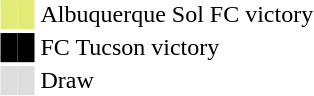<table>
<tr>
<td style="color:#e3eb78; ">██</td>
<td>Albuquerque Sol FC victory</td>
</tr>
<tr>
<td style="color:#000000; ">██</td>
<td>FC Tucson victory</td>
</tr>
<tr>
<td style="color:#DDDDDD; ">██</td>
<td>Draw</td>
</tr>
</table>
